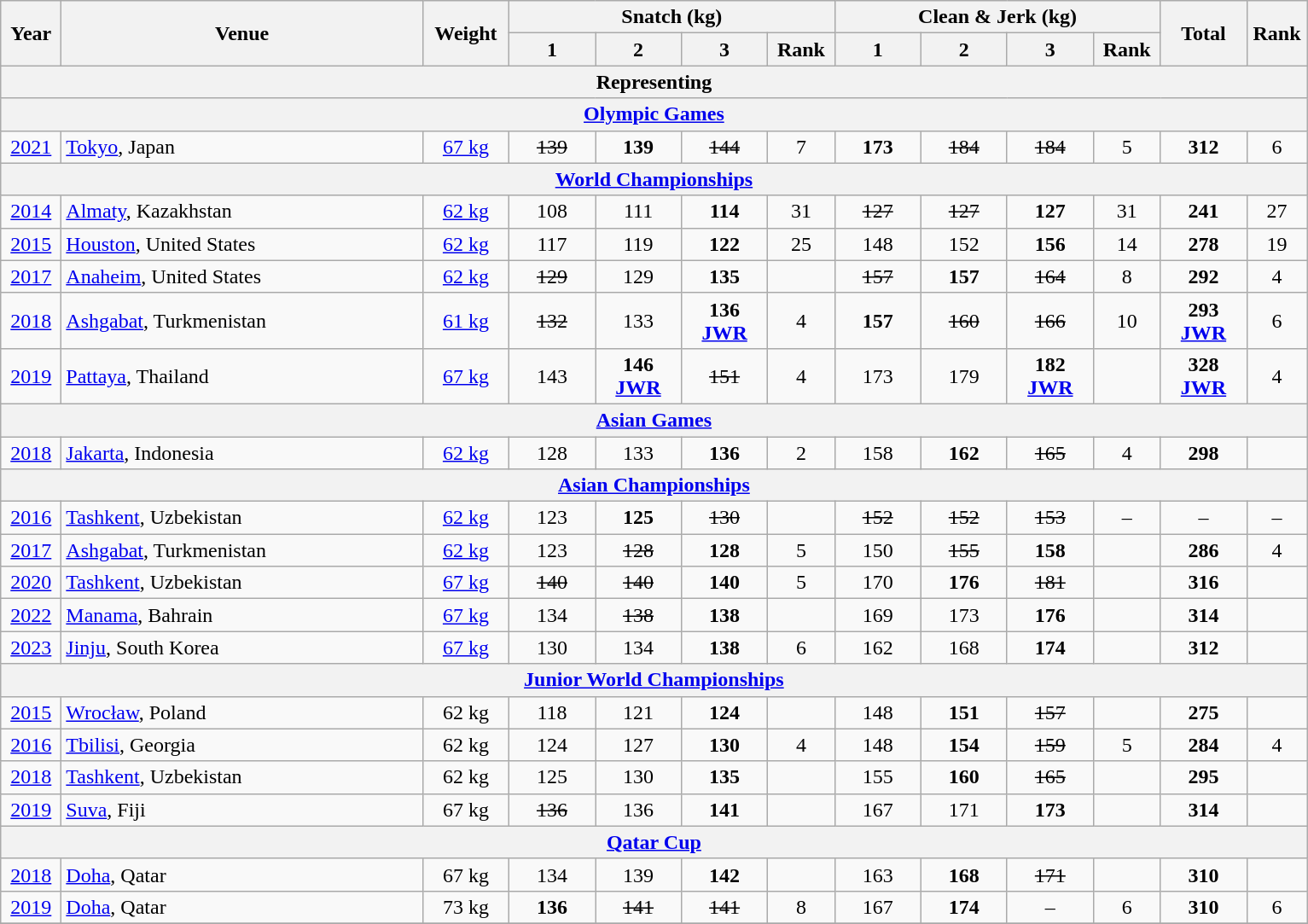<table class="wikitable" style="text-align:center;">
<tr>
<th rowspan=2 width=40>Year</th>
<th rowspan=2 width=275>Venue</th>
<th rowspan=2 width=60>Weight</th>
<th colspan=4>Snatch (kg)</th>
<th colspan=4>Clean & Jerk (kg)</th>
<th rowspan=2 width=60>Total</th>
<th rowspan=2 width=40>Rank</th>
</tr>
<tr>
<th width=60>1</th>
<th width=60>2</th>
<th width=60>3</th>
<th width=45>Rank</th>
<th width=60>1</th>
<th width=60>2</th>
<th width=60>3</th>
<th width=45>Rank</th>
</tr>
<tr>
<th colspan=13>Representing </th>
</tr>
<tr>
<th colspan=13><a href='#'>Olympic Games</a></th>
</tr>
<tr>
<td><a href='#'>2021</a></td>
<td align=left> <a href='#'>Tokyo</a>, Japan</td>
<td><a href='#'>67 kg</a></td>
<td><s>139</s></td>
<td><strong>139</strong></td>
<td><s>144</s></td>
<td>7</td>
<td><strong>173</strong></td>
<td><s>184</s></td>
<td><s>184</s></td>
<td>5</td>
<td><strong>312</strong></td>
<td>6</td>
</tr>
<tr>
<th colspan=13><a href='#'>World Championships</a></th>
</tr>
<tr>
<td><a href='#'>2014</a></td>
<td align=left> <a href='#'>Almaty</a>, Kazakhstan</td>
<td><a href='#'>62 kg</a></td>
<td>108</td>
<td>111</td>
<td><strong>114</strong></td>
<td>31</td>
<td><s>127</s></td>
<td><s>127</s></td>
<td><strong>127 </strong></td>
<td>31</td>
<td><strong>241</strong></td>
<td>27</td>
</tr>
<tr>
<td><a href='#'>2015</a></td>
<td align=left> <a href='#'>Houston</a>, United States</td>
<td><a href='#'>62 kg</a></td>
<td>117</td>
<td>119</td>
<td><strong>122</strong></td>
<td>25</td>
<td>148</td>
<td>152</td>
<td><strong>156</strong></td>
<td>14</td>
<td><strong>278</strong></td>
<td>19</td>
</tr>
<tr>
<td><a href='#'>2017</a></td>
<td align=left> <a href='#'>Anaheim</a>, United States</td>
<td><a href='#'>62 kg</a></td>
<td><s>129</s></td>
<td>129</td>
<td><strong>135</strong></td>
<td></td>
<td><s>157</s></td>
<td><strong>157</strong></td>
<td><s>164</s></td>
<td>8</td>
<td><strong>292</strong></td>
<td>4</td>
</tr>
<tr>
<td><a href='#'>2018</a></td>
<td align=left> <a href='#'>Ashgabat</a>, Turkmenistan</td>
<td><a href='#'>61 kg</a></td>
<td><s>132</s></td>
<td>133</td>
<td><strong>136 <a href='#'>JWR</a></strong></td>
<td>4</td>
<td><strong>157</strong></td>
<td><s>160</s></td>
<td><s>166</s></td>
<td>10</td>
<td><strong>293 <a href='#'>JWR</a></strong></td>
<td>6</td>
</tr>
<tr>
<td><a href='#'>2019</a></td>
<td align=left> <a href='#'>Pattaya</a>, Thailand</td>
<td><a href='#'>67 kg</a></td>
<td>143</td>
<td><strong>146 <a href='#'>JWR</a></strong></td>
<td><s>151</s></td>
<td>4</td>
<td>173</td>
<td>179</td>
<td><strong>182 <a href='#'>JWR</a></strong></td>
<td></td>
<td><strong>328 <a href='#'>JWR</a></strong></td>
<td>4</td>
</tr>
<tr>
<th colspan=13><a href='#'>Asian Games</a></th>
</tr>
<tr>
<td><a href='#'>2018</a></td>
<td align=left> <a href='#'>Jakarta</a>, Indonesia</td>
<td><a href='#'>62 kg</a></td>
<td>128</td>
<td>133</td>
<td><strong>136</strong></td>
<td>2</td>
<td>158</td>
<td><strong>162</strong></td>
<td><s>165</s></td>
<td>4</td>
<td><strong>298</strong></td>
<td></td>
</tr>
<tr>
<th colspan=13><a href='#'>Asian Championships</a></th>
</tr>
<tr>
<td><a href='#'>2016</a></td>
<td align=left> <a href='#'>Tashkent</a>, Uzbekistan</td>
<td><a href='#'>62 kg</a></td>
<td>123</td>
<td><strong>125</strong></td>
<td><s>130</s></td>
<td></td>
<td><s>152</s></td>
<td><s>152</s></td>
<td><s>153</s></td>
<td>–</td>
<td>–</td>
<td>–</td>
</tr>
<tr>
<td><a href='#'>2017</a></td>
<td align=left> <a href='#'>Ashgabat</a>, Turkmenistan</td>
<td><a href='#'>62 kg</a></td>
<td>123</td>
<td><s>128</s></td>
<td><strong>128</strong></td>
<td>5</td>
<td>150</td>
<td><s>155</s></td>
<td><strong>158</strong></td>
<td></td>
<td><strong>286</strong></td>
<td>4</td>
</tr>
<tr>
<td><a href='#'>2020</a></td>
<td align=left> <a href='#'>Tashkent</a>, Uzbekistan</td>
<td><a href='#'>67 kg</a></td>
<td><s>140</s></td>
<td><s>140</s></td>
<td><strong>140</strong></td>
<td>5</td>
<td>170</td>
<td><strong>176</strong></td>
<td><s>181</s></td>
<td></td>
<td><strong>316</strong></td>
<td></td>
</tr>
<tr>
<td><a href='#'>2022</a></td>
<td align=left> <a href='#'>Manama</a>, Bahrain</td>
<td><a href='#'>67 kg</a></td>
<td>134</td>
<td><s>138</s></td>
<td><strong>138</strong></td>
<td></td>
<td>169</td>
<td>173</td>
<td><strong>176</strong></td>
<td></td>
<td><strong>314</strong></td>
<td></td>
</tr>
<tr>
<td><a href='#'>2023</a></td>
<td align=left> <a href='#'>Jinju</a>, South Korea</td>
<td><a href='#'>67 kg</a></td>
<td>130</td>
<td>134</td>
<td><strong>138</strong></td>
<td>6</td>
<td>162</td>
<td>168</td>
<td><strong>174</strong></td>
<td></td>
<td><strong>312</strong></td>
<td></td>
</tr>
<tr>
<th colspan=13><a href='#'>Junior World Championships</a></th>
</tr>
<tr>
<td><a href='#'>2015</a></td>
<td align=left> <a href='#'>Wrocław</a>, Poland</td>
<td>62 kg</td>
<td>118</td>
<td>121</td>
<td><strong>124</strong></td>
<td></td>
<td>148</td>
<td><strong>151</strong></td>
<td><s>157</s></td>
<td></td>
<td><strong>275</strong></td>
<td></td>
</tr>
<tr>
<td><a href='#'>2016</a></td>
<td align=left> <a href='#'>Tbilisi</a>, Georgia</td>
<td>62 kg</td>
<td>124</td>
<td>127</td>
<td><strong>130</strong></td>
<td>4</td>
<td>148</td>
<td><strong>154</strong></td>
<td><s>159</s></td>
<td>5</td>
<td><strong>284</strong></td>
<td>4</td>
</tr>
<tr>
<td><a href='#'>2018</a></td>
<td align=left> <a href='#'>Tashkent</a>, Uzbekistan</td>
<td>62 kg</td>
<td>125</td>
<td>130</td>
<td><strong>135</strong></td>
<td></td>
<td>155</td>
<td><strong>160</strong></td>
<td><s>165</s></td>
<td></td>
<td><strong>295</strong></td>
<td></td>
</tr>
<tr>
<td><a href='#'>2019</a></td>
<td align=left> <a href='#'>Suva</a>, Fiji</td>
<td>67 kg</td>
<td><s>136</s></td>
<td>136</td>
<td><strong>141</strong></td>
<td></td>
<td>167</td>
<td>171</td>
<td><strong>173</strong></td>
<td></td>
<td><strong>314</strong></td>
<td></td>
</tr>
<tr>
<th colspan=13><a href='#'>Qatar Cup</a></th>
</tr>
<tr>
<td><a href='#'>2018</a></td>
<td align=left> <a href='#'>Doha</a>, Qatar</td>
<td>67 kg</td>
<td>134</td>
<td>139</td>
<td><strong>142</strong></td>
<td></td>
<td>163</td>
<td><strong>168</strong></td>
<td><s>171</s></td>
<td></td>
<td><strong>310</strong></td>
<td></td>
</tr>
<tr>
<td><a href='#'>2019</a></td>
<td align=left> <a href='#'>Doha</a>, Qatar</td>
<td>73 kg</td>
<td><strong>136</strong></td>
<td><s>141</s></td>
<td><s>141</s></td>
<td>8</td>
<td>167</td>
<td><strong>174</strong></td>
<td>–</td>
<td>6</td>
<td><strong>310</strong></td>
<td>6</td>
</tr>
<tr>
</tr>
</table>
